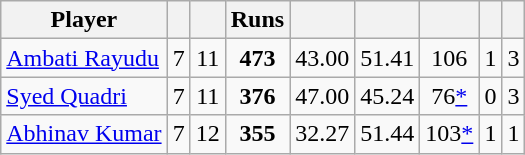<table class="wikitable sortable" style="text-align: center;">
<tr>
<th class="unsortable">Player</th>
<th></th>
<th></th>
<th>Runs</th>
<th></th>
<th></th>
<th></th>
<th></th>
<th></th>
</tr>
<tr>
<td style="text-align:left"><a href='#'>Ambati Rayudu</a></td>
<td style="text-align:left">7</td>
<td>11</td>
<td><strong>473</strong></td>
<td>43.00</td>
<td>51.41</td>
<td>106</td>
<td>1</td>
<td>3</td>
</tr>
<tr>
<td style="text-align:left"><a href='#'>Syed Quadri</a></td>
<td style="text-align:left">7</td>
<td>11</td>
<td><strong>376</strong></td>
<td>47.00</td>
<td>45.24</td>
<td>76<a href='#'>*</a></td>
<td>0</td>
<td>3</td>
</tr>
<tr>
<td style="text-align:left"><a href='#'>Abhinav Kumar</a></td>
<td style="text-align:left">7</td>
<td>12</td>
<td><strong>355</strong></td>
<td>32.27</td>
<td>51.44</td>
<td>103<a href='#'>*</a></td>
<td>1</td>
<td>1</td>
</tr>
</table>
